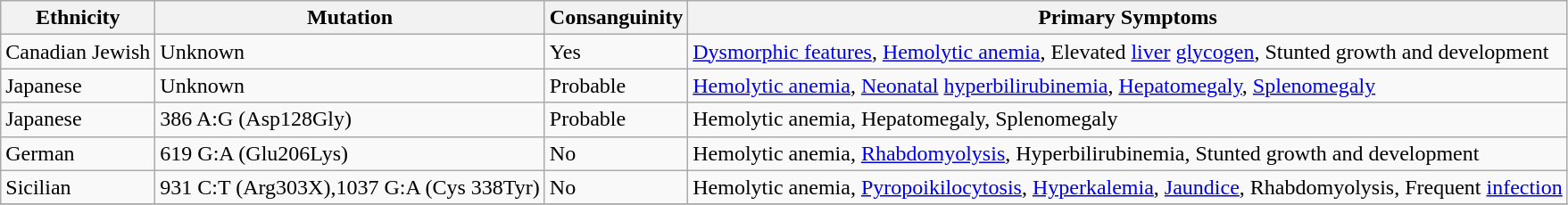<table class="wikitable">
<tr>
<th>Ethnicity</th>
<th>Mutation</th>
<th>Consanguinity</th>
<th>Primary Symptoms</th>
</tr>
<tr>
<td>Canadian Jewish</td>
<td>Unknown</td>
<td>Yes</td>
<td><a href='#'>Dysmorphic features</a>, <a href='#'>Hemolytic anemia</a>, Elevated <a href='#'>liver</a> <a href='#'>glycogen</a>, Stunted growth and development</td>
</tr>
<tr>
<td>Japanese</td>
<td>Unknown</td>
<td>Probable</td>
<td><a href='#'>Hemolytic anemia</a>, <a href='#'>Neonatal</a> <a href='#'>hyperbilirubinemia</a>, <a href='#'>Hepatomegaly</a>, <a href='#'>Splenomegaly</a></td>
</tr>
<tr>
<td>Japanese</td>
<td>386 A:G (Asp128Gly)</td>
<td>Probable</td>
<td>Hemolytic anemia, Hepatomegaly, Splenomegaly</td>
</tr>
<tr>
<td>German</td>
<td>619 G:A (Glu206Lys)</td>
<td>No</td>
<td>Hemolytic anemia, <a href='#'>Rhabdomyolysis</a>, Hyperbilirubinemia, Stunted growth and development</td>
</tr>
<tr>
<td>Sicilian</td>
<td>931 C:T (Arg303X),1037 G:A (Cys 338Tyr)</td>
<td>No</td>
<td>Hemolytic anemia, <a href='#'>Pyropoikilocytosis</a>, <a href='#'>Hyperkalemia</a>, <a href='#'>Jaundice</a>, Rhabdomyolysis, Frequent <a href='#'>infection</a></td>
</tr>
<tr>
</tr>
</table>
